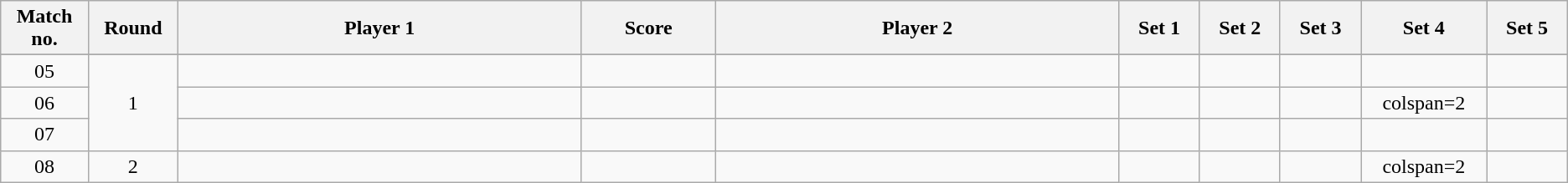<table class="wikitable" style="text-align: center;">
<tr>
<th width="2%">Match no.</th>
<th width="2%">Round</th>
<th width="15%">Player 1</th>
<th width="5%">Score</th>
<th width="15%">Player 2</th>
<th width="3%">Set 1</th>
<th width="3%">Set 2</th>
<th width="3%">Set 3</th>
<th width="3%">Set 4</th>
<th width="3%">Set 5</th>
</tr>
<tr>
</tr>
<tr style=text-align:center;>
<td>05</td>
<td rowspan=3>1</td>
<td></td>
<td></td>
<td></td>
<td></td>
<td></td>
<td></td>
<td></td>
<td></td>
</tr>
<tr style=text-align:center;>
<td>06</td>
<td></td>
<td></td>
<td></td>
<td></td>
<td></td>
<td></td>
<td>colspan=2</td>
</tr>
<tr style=text-align:center;>
<td>07</td>
<td></td>
<td></td>
<td></td>
<td></td>
<td></td>
<td></td>
<td></td>
<td></td>
</tr>
<tr style=text-align:center;>
<td>08</td>
<td>2</td>
<td></td>
<td></td>
<td></td>
<td></td>
<td></td>
<td></td>
<td>colspan=2</td>
</tr>
</table>
